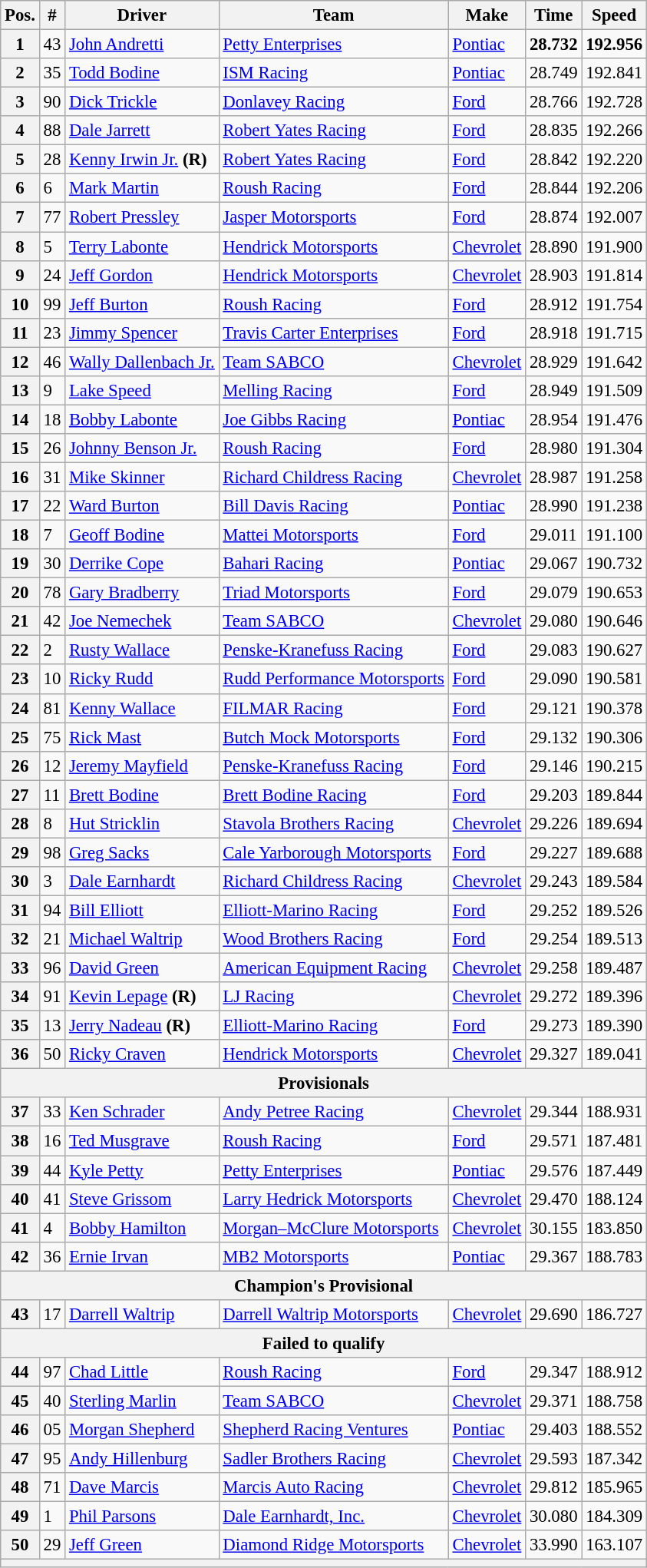<table class="wikitable" style="font-size:95%">
<tr>
<th>Pos.</th>
<th>#</th>
<th>Driver</th>
<th>Team</th>
<th>Make</th>
<th>Time</th>
<th>Speed</th>
</tr>
<tr>
<th>1</th>
<td>43</td>
<td><a href='#'>John Andretti</a></td>
<td><a href='#'>Petty Enterprises</a></td>
<td><a href='#'>Pontiac</a></td>
<td><strong>28.732</strong></td>
<td><strong>192.956</strong></td>
</tr>
<tr>
<th>2</th>
<td>35</td>
<td><a href='#'>Todd Bodine</a></td>
<td><a href='#'>ISM Racing</a></td>
<td><a href='#'>Pontiac</a></td>
<td>28.749</td>
<td>192.841</td>
</tr>
<tr>
<th>3</th>
<td>90</td>
<td><a href='#'>Dick Trickle</a></td>
<td><a href='#'>Donlavey Racing</a></td>
<td><a href='#'>Ford</a></td>
<td>28.766</td>
<td>192.728</td>
</tr>
<tr>
<th>4</th>
<td>88</td>
<td><a href='#'>Dale Jarrett</a></td>
<td><a href='#'>Robert Yates Racing</a></td>
<td><a href='#'>Ford</a></td>
<td>28.835</td>
<td>192.266</td>
</tr>
<tr>
<th>5</th>
<td>28</td>
<td><a href='#'>Kenny Irwin Jr.</a> <strong>(R)</strong></td>
<td><a href='#'>Robert Yates Racing</a></td>
<td><a href='#'>Ford</a></td>
<td>28.842</td>
<td>192.220</td>
</tr>
<tr>
<th>6</th>
<td>6</td>
<td><a href='#'>Mark Martin</a></td>
<td><a href='#'>Roush Racing</a></td>
<td><a href='#'>Ford</a></td>
<td>28.844</td>
<td>192.206</td>
</tr>
<tr>
<th>7</th>
<td>77</td>
<td><a href='#'>Robert Pressley</a></td>
<td><a href='#'>Jasper Motorsports</a></td>
<td><a href='#'>Ford</a></td>
<td>28.874</td>
<td>192.007</td>
</tr>
<tr>
<th>8</th>
<td>5</td>
<td><a href='#'>Terry Labonte</a></td>
<td><a href='#'>Hendrick Motorsports</a></td>
<td><a href='#'>Chevrolet</a></td>
<td>28.890</td>
<td>191.900</td>
</tr>
<tr>
<th>9</th>
<td>24</td>
<td><a href='#'>Jeff Gordon</a></td>
<td><a href='#'>Hendrick Motorsports</a></td>
<td><a href='#'>Chevrolet</a></td>
<td>28.903</td>
<td>191.814</td>
</tr>
<tr>
<th>10</th>
<td>99</td>
<td><a href='#'>Jeff Burton</a></td>
<td><a href='#'>Roush Racing</a></td>
<td><a href='#'>Ford</a></td>
<td>28.912</td>
<td>191.754</td>
</tr>
<tr>
<th>11</th>
<td>23</td>
<td><a href='#'>Jimmy Spencer</a></td>
<td><a href='#'>Travis Carter Enterprises</a></td>
<td><a href='#'>Ford</a></td>
<td>28.918</td>
<td>191.715</td>
</tr>
<tr>
<th>12</th>
<td>46</td>
<td><a href='#'>Wally Dallenbach Jr.</a></td>
<td><a href='#'>Team SABCO</a></td>
<td><a href='#'>Chevrolet</a></td>
<td>28.929</td>
<td>191.642</td>
</tr>
<tr>
<th>13</th>
<td>9</td>
<td><a href='#'>Lake Speed</a></td>
<td><a href='#'>Melling Racing</a></td>
<td><a href='#'>Ford</a></td>
<td>28.949</td>
<td>191.509</td>
</tr>
<tr>
<th>14</th>
<td>18</td>
<td><a href='#'>Bobby Labonte</a></td>
<td><a href='#'>Joe Gibbs Racing</a></td>
<td><a href='#'>Pontiac</a></td>
<td>28.954</td>
<td>191.476</td>
</tr>
<tr>
<th>15</th>
<td>26</td>
<td><a href='#'>Johnny Benson Jr.</a></td>
<td><a href='#'>Roush Racing</a></td>
<td><a href='#'>Ford</a></td>
<td>28.980</td>
<td>191.304</td>
</tr>
<tr>
<th>16</th>
<td>31</td>
<td><a href='#'>Mike Skinner</a></td>
<td><a href='#'>Richard Childress Racing</a></td>
<td><a href='#'>Chevrolet</a></td>
<td>28.987</td>
<td>191.258</td>
</tr>
<tr>
<th>17</th>
<td>22</td>
<td><a href='#'>Ward Burton</a></td>
<td><a href='#'>Bill Davis Racing</a></td>
<td><a href='#'>Pontiac</a></td>
<td>28.990</td>
<td>191.238</td>
</tr>
<tr>
<th>18</th>
<td>7</td>
<td><a href='#'>Geoff Bodine</a></td>
<td><a href='#'>Mattei Motorsports</a></td>
<td><a href='#'>Ford</a></td>
<td>29.011</td>
<td>191.100</td>
</tr>
<tr>
<th>19</th>
<td>30</td>
<td><a href='#'>Derrike Cope</a></td>
<td><a href='#'>Bahari Racing</a></td>
<td><a href='#'>Pontiac</a></td>
<td>29.067</td>
<td>190.732</td>
</tr>
<tr>
<th>20</th>
<td>78</td>
<td><a href='#'>Gary Bradberry</a></td>
<td><a href='#'>Triad Motorsports</a></td>
<td><a href='#'>Ford</a></td>
<td>29.079</td>
<td>190.653</td>
</tr>
<tr>
<th>21</th>
<td>42</td>
<td><a href='#'>Joe Nemechek</a></td>
<td><a href='#'>Team SABCO</a></td>
<td><a href='#'>Chevrolet</a></td>
<td>29.080</td>
<td>190.646</td>
</tr>
<tr>
<th>22</th>
<td>2</td>
<td><a href='#'>Rusty Wallace</a></td>
<td><a href='#'>Penske-Kranefuss Racing</a></td>
<td><a href='#'>Ford</a></td>
<td>29.083</td>
<td>190.627</td>
</tr>
<tr>
<th>23</th>
<td>10</td>
<td><a href='#'>Ricky Rudd</a></td>
<td><a href='#'>Rudd Performance Motorsports</a></td>
<td><a href='#'>Ford</a></td>
<td>29.090</td>
<td>190.581</td>
</tr>
<tr>
<th>24</th>
<td>81</td>
<td><a href='#'>Kenny Wallace</a></td>
<td><a href='#'>FILMAR Racing</a></td>
<td><a href='#'>Ford</a></td>
<td>29.121</td>
<td>190.378</td>
</tr>
<tr>
<th>25</th>
<td>75</td>
<td><a href='#'>Rick Mast</a></td>
<td><a href='#'>Butch Mock Motorsports</a></td>
<td><a href='#'>Ford</a></td>
<td>29.132</td>
<td>190.306</td>
</tr>
<tr>
<th>26</th>
<td>12</td>
<td><a href='#'>Jeremy Mayfield</a></td>
<td><a href='#'>Penske-Kranefuss Racing</a></td>
<td><a href='#'>Ford</a></td>
<td>29.146</td>
<td>190.215</td>
</tr>
<tr>
<th>27</th>
<td>11</td>
<td><a href='#'>Brett Bodine</a></td>
<td><a href='#'>Brett Bodine Racing</a></td>
<td><a href='#'>Ford</a></td>
<td>29.203</td>
<td>189.844</td>
</tr>
<tr>
<th>28</th>
<td>8</td>
<td><a href='#'>Hut Stricklin</a></td>
<td><a href='#'>Stavola Brothers Racing</a></td>
<td><a href='#'>Chevrolet</a></td>
<td>29.226</td>
<td>189.694</td>
</tr>
<tr>
<th>29</th>
<td>98</td>
<td><a href='#'>Greg Sacks</a></td>
<td><a href='#'>Cale Yarborough Motorsports</a></td>
<td><a href='#'>Ford</a></td>
<td>29.227</td>
<td>189.688</td>
</tr>
<tr>
<th>30</th>
<td>3</td>
<td><a href='#'>Dale Earnhardt</a></td>
<td><a href='#'>Richard Childress Racing</a></td>
<td><a href='#'>Chevrolet</a></td>
<td>29.243</td>
<td>189.584</td>
</tr>
<tr>
<th>31</th>
<td>94</td>
<td><a href='#'>Bill Elliott</a></td>
<td><a href='#'>Elliott-Marino Racing</a></td>
<td><a href='#'>Ford</a></td>
<td>29.252</td>
<td>189.526</td>
</tr>
<tr>
<th>32</th>
<td>21</td>
<td><a href='#'>Michael Waltrip</a></td>
<td><a href='#'>Wood Brothers Racing</a></td>
<td><a href='#'>Ford</a></td>
<td>29.254</td>
<td>189.513</td>
</tr>
<tr>
<th>33</th>
<td>96</td>
<td><a href='#'>David Green</a></td>
<td><a href='#'>American Equipment Racing</a></td>
<td><a href='#'>Chevrolet</a></td>
<td>29.258</td>
<td>189.487</td>
</tr>
<tr>
<th>34</th>
<td>91</td>
<td><a href='#'>Kevin Lepage</a> <strong>(R)</strong></td>
<td><a href='#'>LJ Racing</a></td>
<td><a href='#'>Chevrolet</a></td>
<td>29.272</td>
<td>189.396</td>
</tr>
<tr>
<th>35</th>
<td>13</td>
<td><a href='#'>Jerry Nadeau</a> <strong>(R)</strong></td>
<td><a href='#'>Elliott-Marino Racing</a></td>
<td><a href='#'>Ford</a></td>
<td>29.273</td>
<td>189.390</td>
</tr>
<tr>
<th>36</th>
<td>50</td>
<td><a href='#'>Ricky Craven</a></td>
<td><a href='#'>Hendrick Motorsports</a></td>
<td><a href='#'>Chevrolet</a></td>
<td>29.327</td>
<td>189.041</td>
</tr>
<tr>
<th colspan="7">Provisionals</th>
</tr>
<tr>
<th>37</th>
<td>33</td>
<td><a href='#'>Ken Schrader</a></td>
<td><a href='#'>Andy Petree Racing</a></td>
<td><a href='#'>Chevrolet</a></td>
<td>29.344</td>
<td>188.931</td>
</tr>
<tr>
<th>38</th>
<td>16</td>
<td><a href='#'>Ted Musgrave</a></td>
<td><a href='#'>Roush Racing</a></td>
<td><a href='#'>Ford</a></td>
<td>29.571</td>
<td>187.481</td>
</tr>
<tr>
<th>39</th>
<td>44</td>
<td><a href='#'>Kyle Petty</a></td>
<td><a href='#'>Petty Enterprises</a></td>
<td><a href='#'>Pontiac</a></td>
<td>29.576</td>
<td>187.449</td>
</tr>
<tr>
<th>40</th>
<td>41</td>
<td><a href='#'>Steve Grissom</a></td>
<td><a href='#'>Larry Hedrick Motorsports</a></td>
<td><a href='#'>Chevrolet</a></td>
<td>29.470</td>
<td>188.124</td>
</tr>
<tr>
<th>41</th>
<td>4</td>
<td><a href='#'>Bobby Hamilton</a></td>
<td><a href='#'>Morgan–McClure Motorsports</a></td>
<td><a href='#'>Chevrolet</a></td>
<td>30.155</td>
<td>183.850</td>
</tr>
<tr>
<th>42</th>
<td>36</td>
<td><a href='#'>Ernie Irvan</a></td>
<td><a href='#'>MB2 Motorsports</a></td>
<td><a href='#'>Pontiac</a></td>
<td>29.367</td>
<td>188.783</td>
</tr>
<tr>
<th colspan="7">Champion's Provisional</th>
</tr>
<tr>
<th>43</th>
<td>17</td>
<td><a href='#'>Darrell Waltrip</a></td>
<td><a href='#'>Darrell Waltrip Motorsports</a></td>
<td><a href='#'>Chevrolet</a></td>
<td>29.690</td>
<td>186.727</td>
</tr>
<tr>
<th colspan="7">Failed to qualify</th>
</tr>
<tr>
<th>44</th>
<td>97</td>
<td><a href='#'>Chad Little</a></td>
<td><a href='#'>Roush Racing</a></td>
<td><a href='#'>Ford</a></td>
<td>29.347</td>
<td>188.912</td>
</tr>
<tr>
<th>45</th>
<td>40</td>
<td><a href='#'>Sterling Marlin</a></td>
<td><a href='#'>Team SABCO</a></td>
<td><a href='#'>Chevrolet</a></td>
<td>29.371</td>
<td>188.758</td>
</tr>
<tr>
<th>46</th>
<td>05</td>
<td><a href='#'>Morgan Shepherd</a></td>
<td><a href='#'>Shepherd Racing Ventures</a></td>
<td><a href='#'>Pontiac</a></td>
<td>29.403</td>
<td>188.552</td>
</tr>
<tr>
<th>47</th>
<td>95</td>
<td><a href='#'>Andy Hillenburg</a></td>
<td><a href='#'>Sadler Brothers Racing</a></td>
<td><a href='#'>Chevrolet</a></td>
<td>29.593</td>
<td>187.342</td>
</tr>
<tr>
<th>48</th>
<td>71</td>
<td><a href='#'>Dave Marcis</a></td>
<td><a href='#'>Marcis Auto Racing</a></td>
<td><a href='#'>Chevrolet</a></td>
<td>29.812</td>
<td>185.965</td>
</tr>
<tr>
<th>49</th>
<td>1</td>
<td><a href='#'>Phil Parsons</a></td>
<td><a href='#'>Dale Earnhardt, Inc.</a></td>
<td><a href='#'>Chevrolet</a></td>
<td>30.080</td>
<td>184.309</td>
</tr>
<tr>
<th>50</th>
<td>29</td>
<td><a href='#'>Jeff Green</a></td>
<td><a href='#'>Diamond Ridge Motorsports</a></td>
<td><a href='#'>Chevrolet</a></td>
<td>33.990</td>
<td>163.107</td>
</tr>
<tr>
<th colspan="7"></th>
</tr>
</table>
